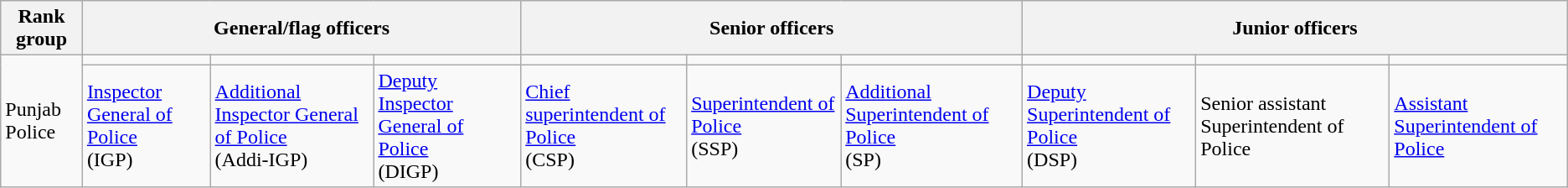<table class="wikitable">
<tr>
<th>Rank group</th>
<th colspan="3">General/flag officers</th>
<th colspan="3">Senior officers</th>
<th colspan="3">Junior officers</th>
</tr>
<tr>
<td rowspan="2">Punjab Police</td>
<td></td>
<td></td>
<td></td>
<td></td>
<td></td>
<td></td>
<td></td>
<td></td>
<td></td>
</tr>
<tr>
<td><a href='#'>Inspector General of Police</a><br>(IGP)</td>
<td><a href='#'>Additional Inspector General of Police</a><br>(Addi-IGP)</td>
<td><a href='#'>Deputy Inspector General of Police</a><br>(DIGP)</td>
<td><a href='#'>Chief superintendent of Police</a><br>(CSP)</td>
<td><a href='#'>Superintendent of Police</a><br>(SSP)</td>
<td><a href='#'>Additional Superintendent of Police</a><br>(SP)</td>
<td><a href='#'>Deputy Superintendent of Police</a><br>(DSP)</td>
<td Senior assistant superintendent>Senior assistant Superintendent of Police</td>
<td><a href='#'>Assistant Superintendent of Police</a></td>
</tr>
</table>
